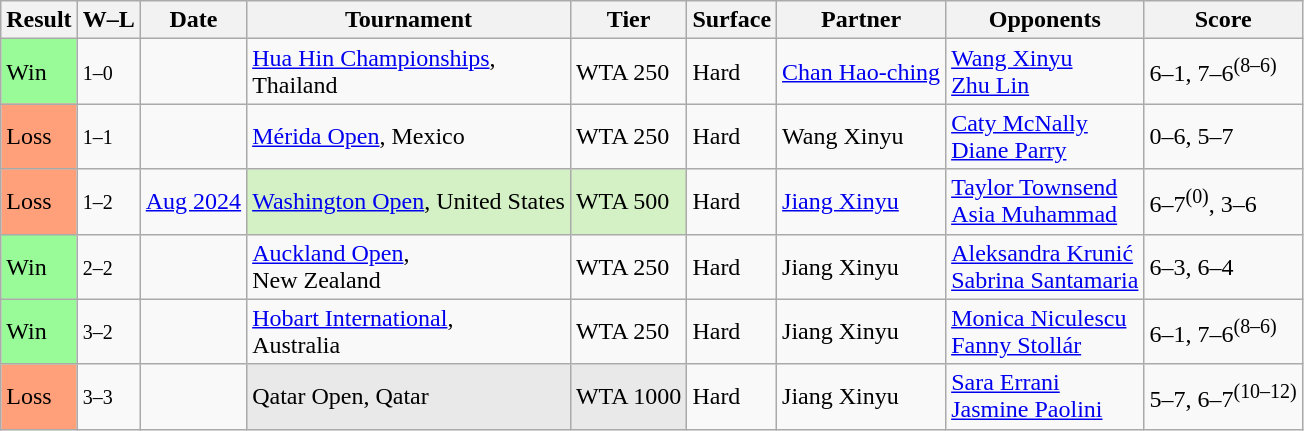<table class="sortable wikitable">
<tr>
<th>Result</th>
<th class="unsortable">W–L</th>
<th>Date</th>
<th>Tournament</th>
<th>Tier</th>
<th>Surface</th>
<th>Partner</th>
<th>Opponents</th>
<th class="unsortable">Score</th>
</tr>
<tr>
<td bgcolor=98FB98>Win</td>
<td><small>1–0</small></td>
<td><a href='#'></a></td>
<td><a href='#'>Hua Hin Championships</a>,<br>Thailand</td>
<td>WTA 250</td>
<td>Hard</td>
<td> <a href='#'>Chan Hao-ching</a></td>
<td> <a href='#'>Wang Xinyu</a> <br>  <a href='#'>Zhu Lin</a></td>
<td>6–1, 7–6<sup>(8–6)</sup></td>
</tr>
<tr>
<td bgcolor=FFA07A>Loss</td>
<td><small>1–1</small></td>
<td><a href='#'></a></td>
<td><a href='#'>Mérida Open</a>, Mexico</td>
<td>WTA 250</td>
<td>Hard</td>
<td> Wang Xinyu</td>
<td> <a href='#'>Caty McNally</a> <br>  <a href='#'>Diane Parry</a></td>
<td>0–6, 5–7</td>
</tr>
<tr>
<td bgcolor=FFA07A>Loss</td>
<td><small>1–2</small></td>
<td><a href='#'>Aug 2024</a></td>
<td style="background:#d4f1c5;"><a href='#'>Washington Open</a>, United States</td>
<td style="background:#d4f1c5;">WTA 500</td>
<td>Hard</td>
<td> <a href='#'>Jiang Xinyu</a></td>
<td> <a href='#'>Taylor Townsend</a> <br>  <a href='#'>Asia Muhammad</a></td>
<td>6–7<sup>(0)</sup>, 3–6</td>
</tr>
<tr>
<td bgcolor=98FB98>Win</td>
<td><small>2–2</small></td>
<td><a href='#'></a></td>
<td><a href='#'>Auckland Open</a>, <br>New Zealand</td>
<td>WTA 250</td>
<td>Hard</td>
<td> Jiang Xinyu</td>
<td> <a href='#'>Aleksandra Krunić</a> <br>  <a href='#'>Sabrina Santamaria</a></td>
<td>6–3, 6–4</td>
</tr>
<tr>
<td bgcolor=98FB98>Win</td>
<td><small>3–2</small></td>
<td><a href='#'></a></td>
<td><a href='#'>Hobart International</a>, <br>Australia</td>
<td>WTA 250</td>
<td>Hard</td>
<td> Jiang Xinyu</td>
<td> <a href='#'>Monica Niculescu</a> <br>  <a href='#'>Fanny Stollár</a></td>
<td>6–1, 7–6<sup>(8–6)</sup></td>
</tr>
<tr>
<td bgcolor= FFA07A>Loss</td>
<td><small>3–3</small></td>
<td><a href='#'></a></td>
<td bgcolor=e9e9e9>Qatar Open, Qatar</td>
<td bgcolor=e9e9e9>WTA 1000</td>
<td>Hard</td>
<td> Jiang Xinyu</td>
<td> <a href='#'>Sara Errani</a> <br>  <a href='#'>Jasmine Paolini</a></td>
<td>5–7, 6–7<sup>(10–12)</sup></td>
</tr>
</table>
